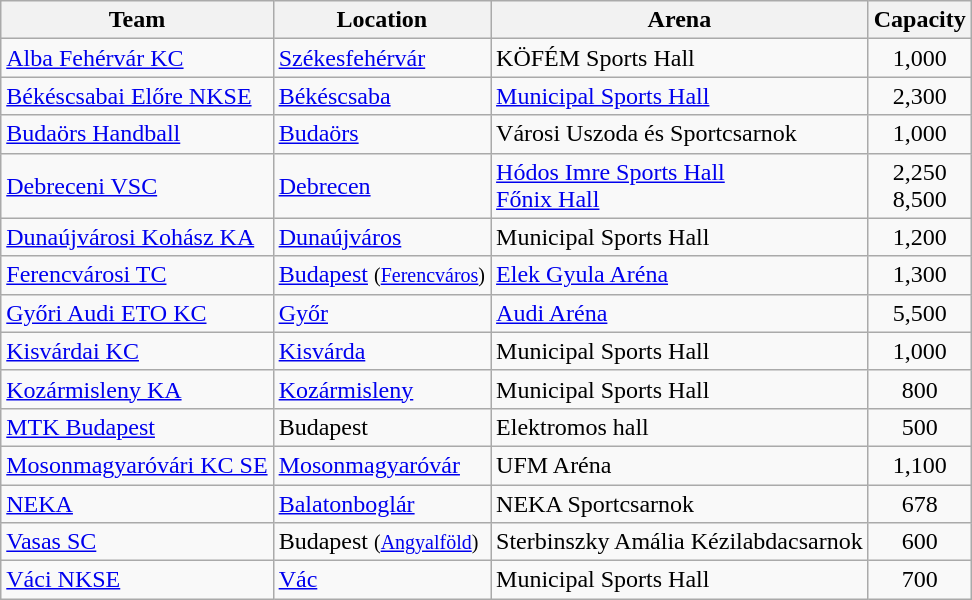<table class="wikitable sortable" style="text-align: left;">
<tr>
<th>Team</th>
<th>Location</th>
<th>Arena</th>
<th>Capacity</th>
</tr>
<tr>
<td><a href='#'>Alba Fehérvár KC</a></td>
<td><a href='#'>Székesfehérvár</a></td>
<td>KÖFÉM Sports Hall</td>
<td align="center">1,000</td>
</tr>
<tr>
<td><a href='#'>Békéscsabai Előre NKSE</a></td>
<td><a href='#'>Békéscsaba</a></td>
<td><a href='#'>Municipal Sports Hall</a></td>
<td align="center">2,300</td>
</tr>
<tr>
<td><a href='#'>Budaörs Handball</a></td>
<td><a href='#'>Budaörs</a></td>
<td>Városi Uszoda és Sportcsarnok</td>
<td align="center">1,000</td>
</tr>
<tr>
<td><a href='#'>Debreceni VSC</a></td>
<td><a href='#'>Debrecen</a></td>
<td><a href='#'>Hódos Imre Sports Hall</a><br><a href='#'>Főnix Hall</a></td>
<td align="center">2,250<br> 8,500</td>
</tr>
<tr>
<td><a href='#'>Dunaújvárosi Kohász KA</a></td>
<td><a href='#'>Dunaújváros</a></td>
<td>Municipal Sports Hall</td>
<td align="center">1,200</td>
</tr>
<tr>
<td><a href='#'>Ferencvárosi TC</a></td>
<td><a href='#'>Budapest</a> <small>(<a href='#'>Ferencváros</a>)</small></td>
<td><a href='#'>Elek Gyula Aréna</a></td>
<td align="center">1,300</td>
</tr>
<tr>
<td><a href='#'>Győri Audi ETO KC</a></td>
<td><a href='#'>Győr</a></td>
<td><a href='#'>Audi Aréna</a></td>
<td align="center">5,500</td>
</tr>
<tr>
<td><a href='#'>Kisvárdai KC</a></td>
<td><a href='#'>Kisvárda</a></td>
<td>Municipal Sports Hall</td>
<td align="center">1,000</td>
</tr>
<tr>
<td><a href='#'>Kozármisleny KA</a></td>
<td><a href='#'>Kozármisleny</a></td>
<td>Municipal Sports Hall</td>
<td align="center">800</td>
</tr>
<tr>
<td><a href='#'>MTK Budapest</a></td>
<td>Budapest</td>
<td>Elektromos hall</td>
<td align="center">500</td>
</tr>
<tr>
<td><a href='#'>Mosonmagyaróvári KC SE</a></td>
<td><a href='#'>Mosonmagyaróvár</a></td>
<td>UFM Aréna</td>
<td align="center">1,100</td>
</tr>
<tr>
<td><a href='#'>NEKA</a></td>
<td><a href='#'>Balatonboglár</a></td>
<td>NEKA Sportcsarnok</td>
<td align="center">678</td>
</tr>
<tr>
<td><a href='#'>Vasas SC</a></td>
<td>Budapest <small>(<a href='#'>Angyalföld</a>)</small></td>
<td>Sterbinszky Amália Kézilabdacsarnok</td>
<td align="center">600</td>
</tr>
<tr>
<td><a href='#'>Váci NKSE</a></td>
<td><a href='#'>Vác</a></td>
<td>Municipal Sports Hall</td>
<td align="center">700</td>
</tr>
</table>
